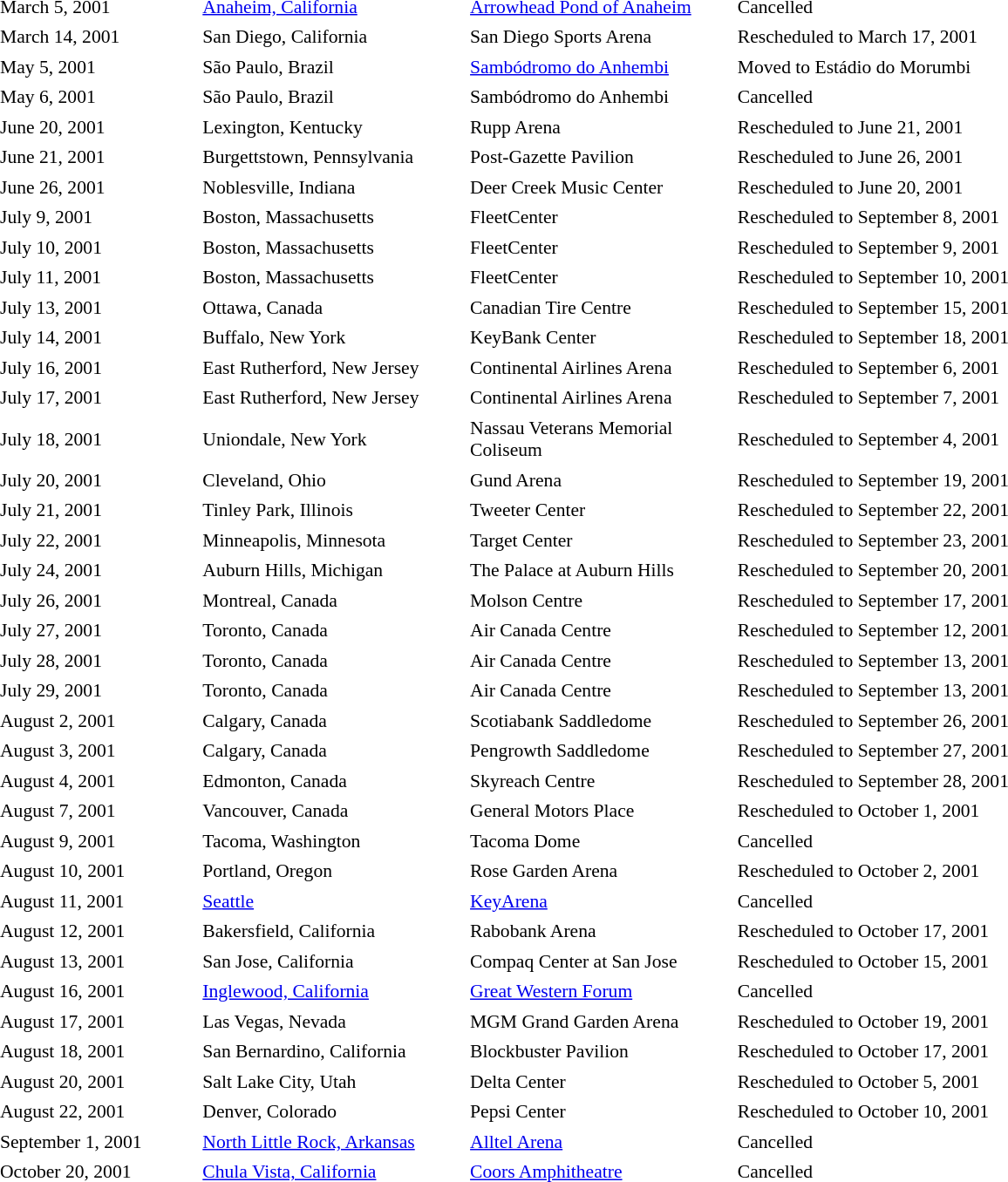<table cellpadding="2" style="border:0 solid darkgrey; font-size:90%">
<tr>
<th style="width:150px;"></th>
<th style="width:200px;"></th>
<th style="width:200px;"></th>
<th style="width:700px;"></th>
</tr>
<tr>
<td>March 5, 2001</td>
<td><a href='#'>Anaheim, California</a></td>
<td><a href='#'>Arrowhead Pond of Anaheim</a></td>
<td>Cancelled</td>
</tr>
<tr>
<td>March 14, 2001</td>
<td>San Diego, California</td>
<td>San Diego Sports Arena</td>
<td>Rescheduled to March 17, 2001</td>
</tr>
<tr>
<td>May 5, 2001</td>
<td>São Paulo, Brazil</td>
<td><a href='#'>Sambódromo do Anhembi</a></td>
<td>Moved to Estádio do Morumbi</td>
</tr>
<tr>
<td>May 6, 2001</td>
<td>São Paulo, Brazil</td>
<td>Sambódromo do Anhembi</td>
<td>Cancelled</td>
</tr>
<tr>
<td>June 20, 2001</td>
<td>Lexington, Kentucky</td>
<td>Rupp Arena</td>
<td>Rescheduled to June 21, 2001</td>
</tr>
<tr>
<td>June 21, 2001</td>
<td>Burgettstown, Pennsylvania</td>
<td>Post-Gazette Pavilion</td>
<td>Rescheduled to June 26, 2001</td>
</tr>
<tr>
<td>June 26, 2001</td>
<td>Noblesville, Indiana</td>
<td>Deer Creek Music Center</td>
<td>Rescheduled to June 20, 2001</td>
</tr>
<tr>
<td>July 9, 2001</td>
<td>Boston, Massachusetts</td>
<td>FleetCenter</td>
<td>Rescheduled to September 8, 2001</td>
</tr>
<tr>
<td>July 10, 2001</td>
<td>Boston, Massachusetts</td>
<td>FleetCenter</td>
<td>Rescheduled to September 9, 2001</td>
</tr>
<tr>
<td>July 11, 2001</td>
<td>Boston, Massachusetts</td>
<td>FleetCenter</td>
<td>Rescheduled to September 10, 2001</td>
</tr>
<tr>
<td>July 13, 2001</td>
<td>Ottawa, Canada</td>
<td>Canadian Tire Centre</td>
<td>Rescheduled to September 15, 2001</td>
</tr>
<tr>
<td>July 14, 2001</td>
<td>Buffalo, New York</td>
<td>KeyBank Center</td>
<td>Rescheduled to September 18, 2001</td>
</tr>
<tr>
<td>July 16, 2001</td>
<td>East Rutherford, New Jersey</td>
<td>Continental Airlines Arena</td>
<td>Rescheduled to September 6, 2001</td>
</tr>
<tr>
<td>July 17, 2001</td>
<td>East Rutherford, New Jersey</td>
<td>Continental Airlines Arena</td>
<td>Rescheduled to September 7, 2001</td>
</tr>
<tr>
<td>July 18, 2001</td>
<td>Uniondale, New York</td>
<td>Nassau Veterans Memorial Coliseum</td>
<td>Rescheduled to September 4, 2001</td>
</tr>
<tr>
<td>July 20, 2001</td>
<td>Cleveland, Ohio</td>
<td>Gund Arena</td>
<td>Rescheduled to September 19, 2001</td>
</tr>
<tr>
<td>July 21, 2001</td>
<td>Tinley Park, Illinois</td>
<td>Tweeter Center</td>
<td>Rescheduled to September 22, 2001</td>
</tr>
<tr>
<td>July 22, 2001</td>
<td>Minneapolis, Minnesota</td>
<td>Target Center</td>
<td>Rescheduled to September 23, 2001</td>
</tr>
<tr>
<td>July 24, 2001</td>
<td>Auburn Hills, Michigan</td>
<td>The Palace at Auburn Hills</td>
<td>Rescheduled to September 20, 2001</td>
</tr>
<tr>
<td>July 26, 2001</td>
<td>Montreal, Canada</td>
<td>Molson Centre</td>
<td>Rescheduled to September 17, 2001</td>
</tr>
<tr>
<td>July 27, 2001</td>
<td>Toronto, Canada</td>
<td>Air Canada Centre</td>
<td>Rescheduled to September 12, 2001</td>
</tr>
<tr>
<td>July 28, 2001</td>
<td>Toronto, Canada</td>
<td>Air Canada Centre</td>
<td>Rescheduled to September 13, 2001</td>
</tr>
<tr>
<td>July 29, 2001</td>
<td>Toronto, Canada</td>
<td>Air Canada Centre</td>
<td>Rescheduled to September 13, 2001</td>
</tr>
<tr>
<td>August 2, 2001</td>
<td>Calgary, Canada</td>
<td>Scotiabank Saddledome</td>
<td>Rescheduled to September 26, 2001</td>
</tr>
<tr>
<td>August 3, 2001</td>
<td>Calgary, Canada</td>
<td>Pengrowth Saddledome</td>
<td>Rescheduled to September 27, 2001</td>
</tr>
<tr>
<td>August 4, 2001</td>
<td>Edmonton, Canada</td>
<td>Skyreach Centre</td>
<td>Rescheduled to September 28, 2001</td>
</tr>
<tr>
<td>August 7, 2001</td>
<td>Vancouver, Canada</td>
<td>General Motors Place</td>
<td>Rescheduled to October 1, 2001</td>
</tr>
<tr>
<td>August 9, 2001</td>
<td>Tacoma, Washington</td>
<td>Tacoma Dome</td>
<td>Cancelled</td>
</tr>
<tr>
<td>August 10, 2001</td>
<td>Portland, Oregon</td>
<td>Rose Garden Arena</td>
<td>Rescheduled to October 2, 2001</td>
</tr>
<tr>
<td>August 11, 2001</td>
<td><a href='#'>Seattle</a></td>
<td><a href='#'>KeyArena</a></td>
<td>Cancelled</td>
</tr>
<tr>
<td>August 12, 2001</td>
<td>Bakersfield, California</td>
<td>Rabobank Arena</td>
<td>Rescheduled to October 17, 2001</td>
</tr>
<tr>
<td>August 13, 2001</td>
<td>San Jose, California</td>
<td>Compaq Center at San Jose</td>
<td>Rescheduled to October 15, 2001</td>
</tr>
<tr>
<td>August 16, 2001</td>
<td><a href='#'>Inglewood, California</a></td>
<td><a href='#'>Great Western Forum</a></td>
<td>Cancelled</td>
</tr>
<tr>
<td>August 17, 2001</td>
<td>Las Vegas, Nevada</td>
<td>MGM Grand Garden Arena</td>
<td>Rescheduled to October 19, 2001</td>
</tr>
<tr>
<td>August 18, 2001</td>
<td>San Bernardino, California</td>
<td>Blockbuster Pavilion</td>
<td>Rescheduled to October 17, 2001</td>
</tr>
<tr>
<td>August 20, 2001</td>
<td>Salt Lake City, Utah</td>
<td>Delta Center</td>
<td>Rescheduled to October 5, 2001</td>
</tr>
<tr>
<td>August 22, 2001</td>
<td>Denver, Colorado</td>
<td>Pepsi Center</td>
<td>Rescheduled to October 10, 2001</td>
</tr>
<tr>
<td>September 1, 2001</td>
<td><a href='#'>North Little Rock, Arkansas</a></td>
<td><a href='#'>Alltel Arena</a></td>
<td>Cancelled</td>
</tr>
<tr>
<td>October 20, 2001</td>
<td><a href='#'>Chula Vista, California</a></td>
<td><a href='#'>Coors Amphitheatre</a></td>
<td>Cancelled</td>
</tr>
</table>
